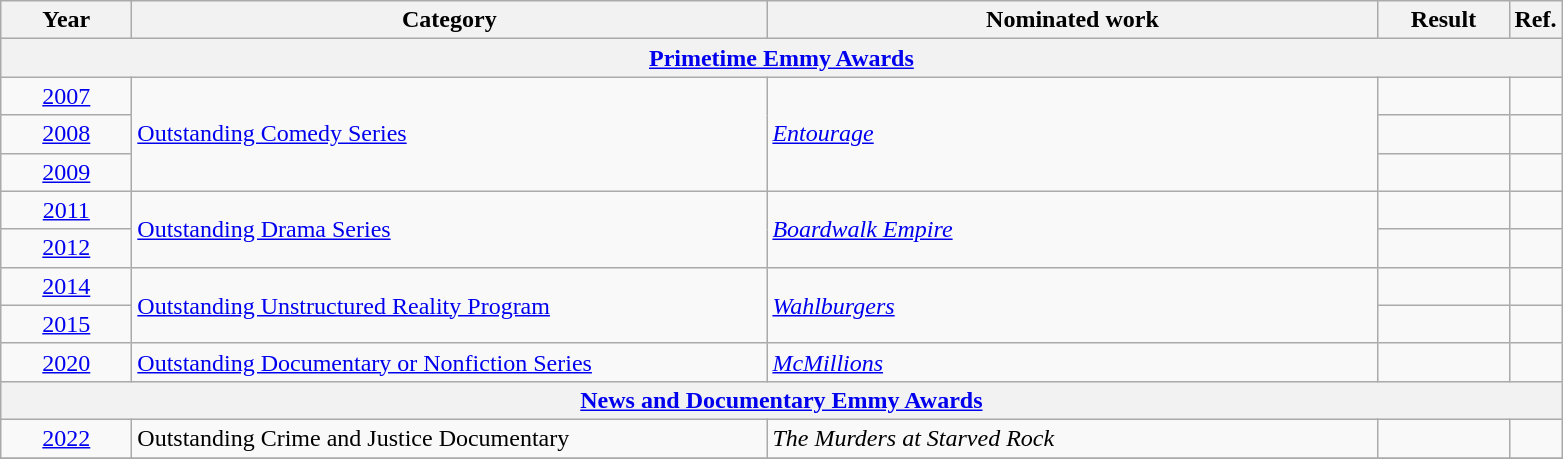<table class=wikitable>
<tr>
<th scope="col" style="width:5em;">Year</th>
<th scope="col" style="width:26em;">Category</th>
<th scope="col" style="width:25em;">Nominated work</th>
<th scope="col" style="width:5em;">Result</th>
<th>Ref.</th>
</tr>
<tr>
<th colspan=5><a href='#'>Primetime Emmy Awards</a></th>
</tr>
<tr>
<td style="text-align:center;"><a href='#'>2007</a></td>
<td rowspan="3"><a href='#'>Outstanding Comedy Series</a></td>
<td rowspan="3"><em><a href='#'>Entourage</a></em></td>
<td></td>
<td style="text-align:center;"></td>
</tr>
<tr>
<td style="text-align:center;"><a href='#'>2008</a></td>
<td></td>
<td style="text-align:center;"></td>
</tr>
<tr>
<td style="text-align:center;"><a href='#'>2009</a></td>
<td></td>
<td style="text-align:center;"></td>
</tr>
<tr>
<td style="text-align:center;"><a href='#'>2011</a></td>
<td rowspan="2"><a href='#'>Outstanding Drama Series</a></td>
<td rowspan="2"><em><a href='#'>Boardwalk Empire</a></em></td>
<td></td>
<td style="text-align:center;"></td>
</tr>
<tr>
<td style="text-align:center;"><a href='#'>2012</a></td>
<td></td>
<td style="text-align:center;"></td>
</tr>
<tr>
<td style="text-align:center;"><a href='#'>2014</a></td>
<td rowspan="2"><a href='#'>Outstanding Unstructured Reality Program</a></td>
<td rowspan="2"><em><a href='#'>Wahlburgers</a></em></td>
<td></td>
<td style="text-align:center;"></td>
</tr>
<tr>
<td style="text-align:center;"><a href='#'>2015</a></td>
<td></td>
<td style="text-align:center;"></td>
</tr>
<tr>
<td style="text-align:center;"><a href='#'>2020</a></td>
<td><a href='#'>Outstanding Documentary or Nonfiction Series</a></td>
<td><em><a href='#'>McMillions</a></em></td>
<td></td>
<td style="text-align:center;"></td>
</tr>
<tr>
<th colspan=5><a href='#'>News and Documentary Emmy Awards</a></th>
</tr>
<tr>
<td style="text-align:center;"><a href='#'>2022</a></td>
<td>Outstanding Crime and Justice Documentary</td>
<td><em>The Murders at Starved Rock</em></td>
<td></td>
<td style="text-align:center;"></td>
</tr>
<tr>
</tr>
</table>
